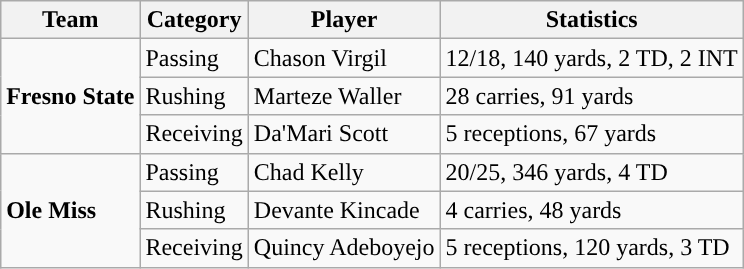<table class="wikitable" style="float: right;">
<tr>
<th>Team</th>
<th>Category</th>
<th>Player</th>
<th>Statistics</th>
</tr>
<tr>
<td rowspan=3><strong>Fresno State</strong></td>
<td>Passing</td>
<td>Chason Virgil</td>
<td>12/18, 140 yards, 2 TD, 2 INT</td>
</tr>
<tr>
<td>Rushing</td>
<td>Marteze Waller</td>
<td>28 carries, 91 yards</td>
</tr>
<tr>
<td>Receiving</td>
<td>Da'Mari Scott</td>
<td>5 receptions, 67 yards</td>
</tr>
<tr>
<td rowspan=3><strong>Ole Miss</strong></td>
<td>Passing</td>
<td>Chad Kelly</td>
<td>20/25, 346 yards, 4 TD</td>
</tr>
<tr>
<td>Rushing</td>
<td>Devante Kincade</td>
<td>4 carries, 48 yards</td>
</tr>
<tr>
<td>Receiving</td>
<td>Quincy Adeboyejo</td>
<td>5 receptions, 120 yards, 3 TD</td>
</tr>
</table>
